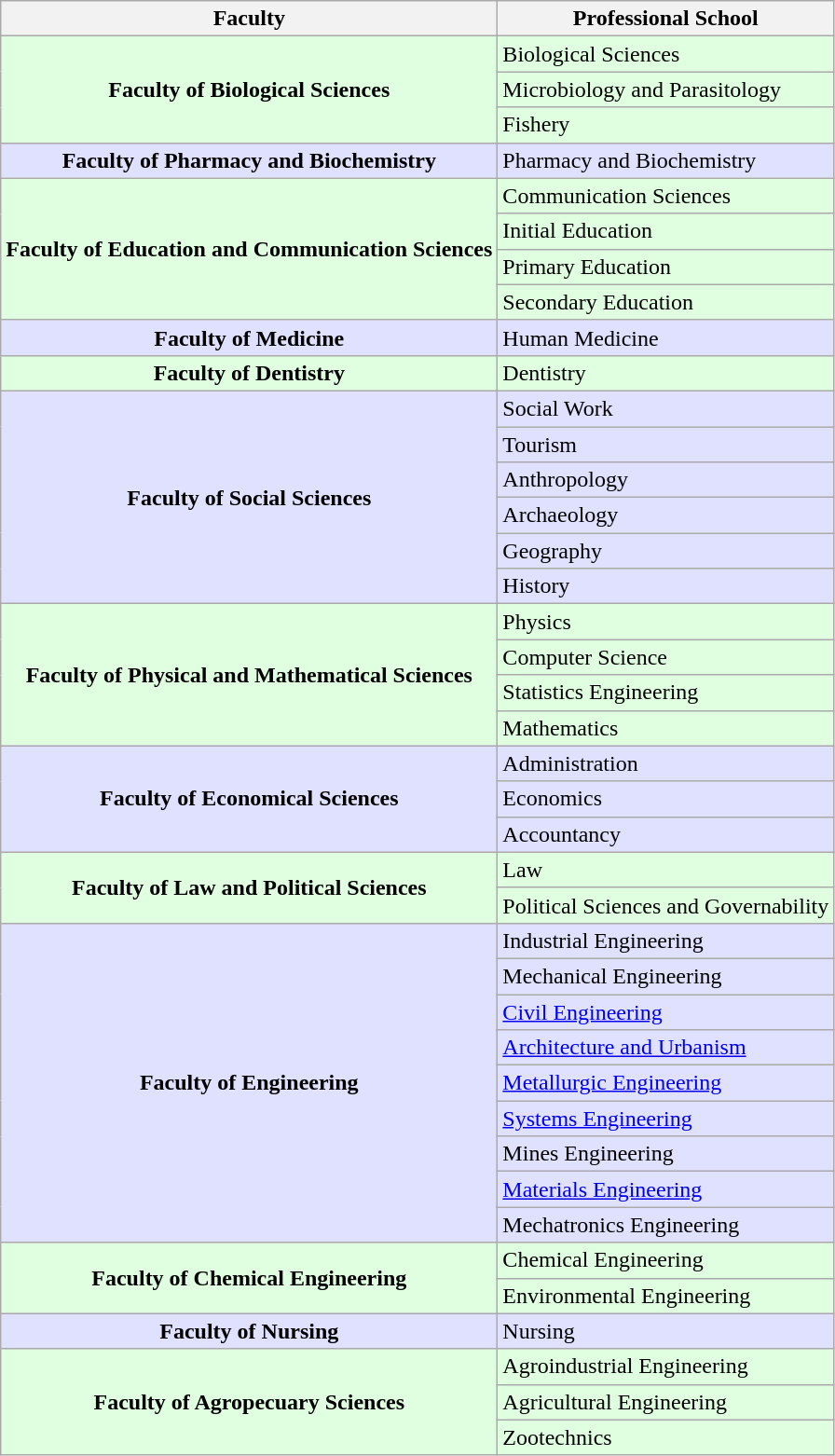<table class="wikitable" style="text-align:center">
<tr>
<th>Faculty</th>
<th>Professional School</th>
</tr>
<tr style="background-color:#E0FFE0">
<td rowspan="3"><strong>Faculty of Biological Sciences</strong></td>
<td style="text-align:left">Biological Sciences</td>
</tr>
<tr style="background-color:#E0FFE0">
<td style="text-align:left">Microbiology and Parasitology</td>
</tr>
<tr style="background-color:#E0FFE0">
<td style="text-align:left">Fishery</td>
</tr>
<tr style="background-color:#E0E0FF">
<td rowspan="1"><strong>Faculty of Pharmacy and Biochemistry</strong></td>
<td style="text-align:left">Pharmacy and Biochemistry</td>
</tr>
<tr style="background-color:#E0FFE0">
<td rowspan="4"><strong>Faculty of Education and Communication Sciences</strong></td>
<td style="text-align:left">Communication Sciences</td>
</tr>
<tr style="background-color:#E0FFE0">
<td style="text-align:left">Initial Education</td>
</tr>
<tr style="background-color:#E0FFE0">
<td style="text-align:left">Primary Education</td>
</tr>
<tr style="background-color:#E0FFE0">
<td style="text-align:left">Secondary Education</td>
</tr>
<tr style="background-color:#E0E0FF">
<td rowspan="1"><strong>Faculty of Medicine</strong></td>
<td style="text-align:left">Human Medicine</td>
</tr>
<tr style="background-color:#E0FFE0">
<td rowspan="1"><strong>Faculty of Dentistry</strong></td>
<td style="text-align:left">Dentistry</td>
</tr>
<tr style="background-color:#E0E0FF">
<td rowspan="6"><strong>Faculty of Social Sciences</strong></td>
<td style="text-align:left">Social Work</td>
</tr>
<tr style="background-color:#E0E0FF">
<td style="text-align:left">Tourism</td>
</tr>
<tr style="background-color:#E0E0FF">
<td style="text-align:left">Anthropology</td>
</tr>
<tr style="background-color:#E0E0FF">
<td style="text-align:left">Archaeology</td>
</tr>
<tr style="background-color:#E0E0FF">
<td style="text-align:left">Geography</td>
</tr>
<tr style="background-color:#E0E0FF">
<td style="text-align:left">History</td>
</tr>
<tr style="background-color:#E0FFE0">
<td rowspan="4"><strong>Faculty of Physical and Mathematical Sciences</strong></td>
<td style="text-align:left">Physics</td>
</tr>
<tr style="background-color:#E0FFE0">
<td style="text-align:left">Computer Science</td>
</tr>
<tr style="background-color:#E0FFE0">
<td style="text-align:left">Statistics Engineering</td>
</tr>
<tr style="background-color:#E0FFE0">
<td style="text-align:left">Mathematics</td>
</tr>
<tr style="background-color:#E0E0FF">
<td rowspan="3"><strong>Faculty of Economical Sciences</strong></td>
<td style="text-align:left">Administration</td>
</tr>
<tr style="background-color:#E0E0FF">
<td style="text-align:left">Economics</td>
</tr>
<tr style="background-color:#E0E0FF">
<td style="text-align:left">Accountancy</td>
</tr>
<tr style="background-color:#E0FFE0">
<td rowspan="2"><strong>Faculty of Law and Political Sciences</strong></td>
<td style="text-align:left">Law</td>
</tr>
<tr style="background-color:#E0FFE0">
<td style="text-align:left">Political Sciences and Governability</td>
</tr>
<tr style="background-color:#E0E0FF">
<td rowspan="9"><strong>Faculty of Engineering</strong></td>
<td style="text-align:left">Industrial Engineering</td>
</tr>
<tr style="background-color:#E0E0FF">
<td style="text-align:left">Mechanical Engineering</td>
</tr>
<tr style="background-color:#E0E0FF">
<td style="text-align:left"><a href='#'>Civil Engineering</a></td>
</tr>
<tr style="background-color:#E0E0FF">
<td style="text-align:left"><a href='#'>Architecture and Urbanism</a></td>
</tr>
<tr style="background-color:#E0E0FF">
<td style="text-align:left"><a href='#'>Metallurgic Engineering</a></td>
</tr>
<tr style="background-color:#E0E0FF">
<td style="text-align:left"><a href='#'>Systems Engineering</a></td>
</tr>
<tr style="background-color:#E0E0FF">
<td style="text-align:left">Mines Engineering</td>
</tr>
<tr style="background-color:#E0E0FF">
<td style="text-align:left"><a href='#'>Materials Engineering</a></td>
</tr>
<tr style="background-color:#E0E0FF">
<td style="text-align:left">Mechatronics Engineering</td>
</tr>
<tr style="background-color:#E0FFE0">
<td rowspan="2"><strong>Faculty of Chemical Engineering</strong></td>
<td style="text-align:left">Chemical Engineering</td>
</tr>
<tr style="background-color:#E0FFE0">
<td style="text-align:left">Environmental Engineering</td>
</tr>
<tr style="background-color:#E0E0FF">
<td rowspan="1"><strong>Faculty of Nursing</strong></td>
<td style="text-align:left">Nursing</td>
</tr>
<tr style="background-color:#E0FFE0">
<td rowspan="3"><strong>Faculty of Agropecuary Sciences</strong></td>
<td style="text-align:left">Agroindustrial Engineering</td>
</tr>
<tr style="background-color:#E0FFE0">
<td style="text-align:left">Agricultural Engineering</td>
</tr>
<tr style="background-color:#E0FFE0">
<td style="text-align:left">Zootechnics</td>
</tr>
</table>
